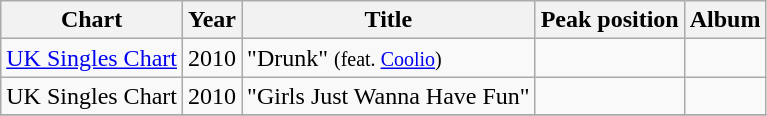<table class="wikitable sortable" style=text-align:center;>
<tr>
<th>Chart</th>
<th>Year</th>
<th>Title</th>
<th>Peak position</th>
<th>Album</th>
</tr>
<tr>
<td><a href='#'>UK Singles Chart</a></td>
<td>2010</td>
<td align="left">"Drunk" <small>(feat. <a href='#'>Coolio</a>)</small></td>
<td></td>
<td></td>
</tr>
<tr>
<td>UK Singles Chart</td>
<td>2010</td>
<td align="left">"Girls Just Wanna Have Fun"</td>
<td></td>
<td></td>
</tr>
<tr>
</tr>
</table>
